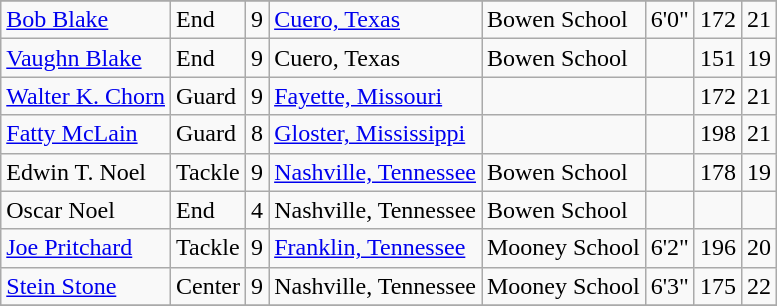<table class="wikitable">
<tr>
</tr>
<tr>
<td><a href='#'>Bob Blake</a></td>
<td>End</td>
<td>9</td>
<td><a href='#'>Cuero, Texas</a></td>
<td>Bowen School</td>
<td>6'0"</td>
<td>172</td>
<td>21</td>
</tr>
<tr>
<td><a href='#'>Vaughn Blake</a></td>
<td>End</td>
<td>9</td>
<td>Cuero, Texas</td>
<td>Bowen School</td>
<td></td>
<td>151</td>
<td>19</td>
</tr>
<tr>
<td><a href='#'>Walter K. Chorn</a></td>
<td>Guard</td>
<td>9</td>
<td><a href='#'>Fayette, Missouri</a></td>
<td></td>
<td></td>
<td>172</td>
<td>21</td>
</tr>
<tr>
<td><a href='#'>Fatty McLain</a></td>
<td>Guard</td>
<td>8</td>
<td><a href='#'>Gloster, Mississippi</a></td>
<td></td>
<td></td>
<td>198</td>
<td>21</td>
</tr>
<tr>
<td>Edwin T. Noel</td>
<td>Tackle</td>
<td>9</td>
<td><a href='#'>Nashville, Tennessee</a></td>
<td>Bowen School</td>
<td></td>
<td>178</td>
<td>19</td>
</tr>
<tr>
<td>Oscar Noel</td>
<td>End</td>
<td>4</td>
<td>Nashville, Tennessee</td>
<td>Bowen School</td>
<td></td>
<td></td>
<td></td>
</tr>
<tr>
<td><a href='#'>Joe Pritchard</a></td>
<td>Tackle</td>
<td>9</td>
<td><a href='#'>Franklin, Tennessee</a></td>
<td>Mooney School</td>
<td>6'2"</td>
<td>196</td>
<td>20</td>
</tr>
<tr>
<td><a href='#'>Stein Stone</a></td>
<td>Center</td>
<td>9</td>
<td>Nashville, Tennessee</td>
<td>Mooney School</td>
<td>6'3"</td>
<td>175</td>
<td>22</td>
</tr>
<tr>
</tr>
</table>
